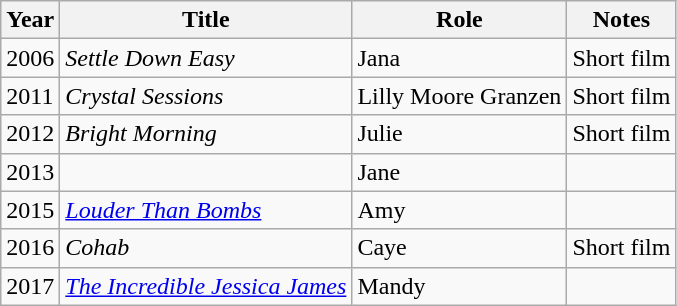<table class="wikitable sortable">
<tr>
<th>Year</th>
<th>Title</th>
<th>Role</th>
<th class="unsortable">Notes</th>
</tr>
<tr>
<td>2006</td>
<td><em>Settle Down Easy</em></td>
<td>Jana</td>
<td>Short film</td>
</tr>
<tr>
<td>2011</td>
<td><em>Crystal Sessions</em></td>
<td>Lilly Moore Granzen</td>
<td>Short film</td>
</tr>
<tr>
<td>2012</td>
<td><em>Bright Morning</em></td>
<td>Julie</td>
<td>Short film</td>
</tr>
<tr>
<td>2013</td>
<td><em></em></td>
<td>Jane</td>
<td></td>
</tr>
<tr>
<td>2015</td>
<td><em><a href='#'>Louder Than Bombs</a></em></td>
<td>Amy</td>
<td></td>
</tr>
<tr>
<td>2016</td>
<td><em>Cohab</em></td>
<td>Caye</td>
<td>Short film</td>
</tr>
<tr>
<td>2017</td>
<td><em><a href='#'>The Incredible Jessica James</a></em></td>
<td>Mandy</td>
<td></td>
</tr>
</table>
